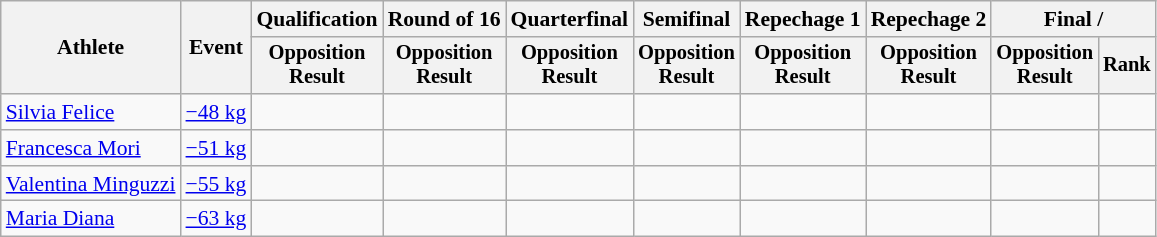<table class="wikitable" style="font-size:90%">
<tr>
<th rowspan="2">Athlete</th>
<th rowspan="2">Event</th>
<th>Qualification</th>
<th>Round of 16</th>
<th>Quarterfinal</th>
<th>Semifinal</th>
<th>Repechage 1</th>
<th>Repechage 2</th>
<th colspan=2>Final / </th>
</tr>
<tr style="font-size: 95%">
<th>Opposition<br>Result</th>
<th>Opposition<br>Result</th>
<th>Opposition<br>Result</th>
<th>Opposition<br>Result</th>
<th>Opposition<br>Result</th>
<th>Opposition<br>Result</th>
<th>Opposition<br>Result</th>
<th>Rank</th>
</tr>
<tr align=center>
<td align=left><a href='#'>Silvia Felice</a></td>
<td align=left><a href='#'>−48 kg</a></td>
<td></td>
<td></td>
<td></td>
<td></td>
<td></td>
<td></td>
<td></td>
<td></td>
</tr>
<tr align=center>
<td align=left><a href='#'>Francesca Mori</a></td>
<td align=left><a href='#'>−51 kg</a></td>
<td></td>
<td></td>
<td></td>
<td></td>
<td></td>
<td></td>
<td></td>
<td></td>
</tr>
<tr align=center>
<td align=left><a href='#'>Valentina Minguzzi</a></td>
<td align=left><a href='#'>−55 kg</a></td>
<td></td>
<td></td>
<td></td>
<td></td>
<td></td>
<td></td>
<td></td>
<td></td>
</tr>
<tr align=center>
<td align=left><a href='#'>Maria Diana</a></td>
<td align=left><a href='#'>−63 kg</a></td>
<td></td>
<td></td>
<td></td>
<td></td>
<td></td>
<td></td>
<td></td>
<td></td>
</tr>
</table>
